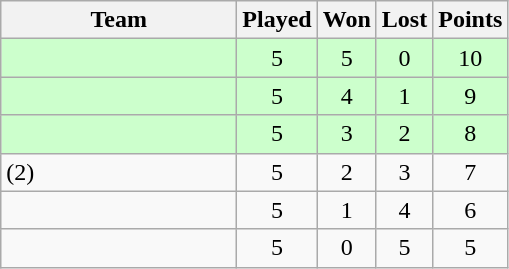<table class="wikitable" style="text-align:center;">
<tr>
<th width=150>Team</th>
<th width=20>Played</th>
<th width=20>Won</th>
<th width=30>Lost</th>
<th width=20>Points</th>
</tr>
<tr bgcolor="#ccffcc">
<td align=left></td>
<td>5</td>
<td>5</td>
<td>0</td>
<td>10</td>
</tr>
<tr bgcolor="#ccffcc">
<td align=left></td>
<td>5</td>
<td>4</td>
<td>1</td>
<td>9</td>
</tr>
<tr bgcolor="#ccffcc">
<td align=left></td>
<td>5</td>
<td>3</td>
<td>2</td>
<td>8</td>
</tr>
<tr>
<td align=left> (2)</td>
<td>5</td>
<td>2</td>
<td>3</td>
<td>7</td>
</tr>
<tr>
<td align=left></td>
<td>5</td>
<td>1</td>
<td>4</td>
<td>6</td>
</tr>
<tr>
<td align=left></td>
<td>5</td>
<td>0</td>
<td>5</td>
<td>5</td>
</tr>
</table>
